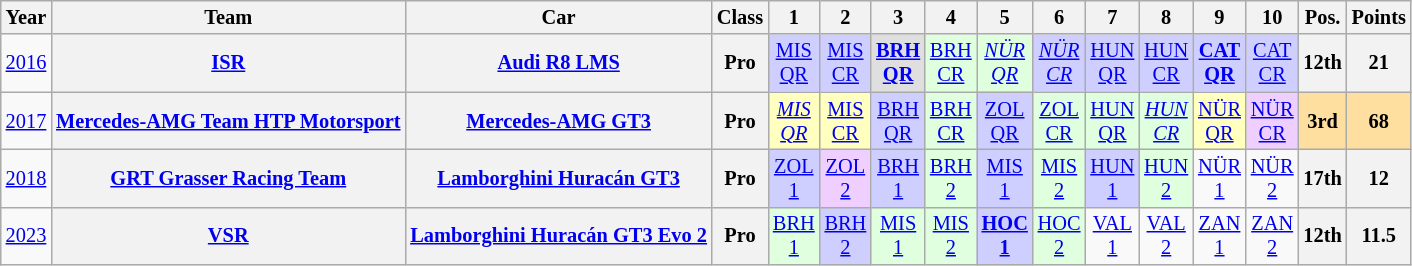<table class="wikitable" border="1" style="text-align:center; font-size:85%;">
<tr>
<th>Year</th>
<th>Team</th>
<th>Car</th>
<th>Class</th>
<th>1</th>
<th>2</th>
<th>3</th>
<th>4</th>
<th>5</th>
<th>6</th>
<th>7</th>
<th>8</th>
<th>9</th>
<th>10</th>
<th>Pos.</th>
<th>Points</th>
</tr>
<tr>
<td><a href='#'>2016</a></td>
<th nowrap><a href='#'>ISR</a></th>
<th nowrap><a href='#'>Audi R8 LMS</a></th>
<th>Pro</th>
<td style="background:#CFCFFF;"><a href='#'>MIS<br>QR</a><br></td>
<td style="background:#CFCFFF;"><a href='#'>MIS<br>CR</a><br></td>
<td style="background:#DFDFDF;"><strong><a href='#'>BRH<br>QR</a></strong><br></td>
<td style="background:#DFFFDF;"><a href='#'>BRH<br>CR</a><br></td>
<td style="background:#DFFFDF;"><em><a href='#'>NÜR<br>QR</a></em><br></td>
<td style="background:#CFCFFF;"><em><a href='#'>NÜR<br>CR</a></em><br></td>
<td style="background:#CFCFFF;"><a href='#'>HUN<br>QR</a><br></td>
<td style="background:#CFCFFF;"><a href='#'>HUN<br>CR</a><br></td>
<td style="background:#CFCFFF;"><strong><a href='#'>CAT<br>QR</a></strong><br></td>
<td style="background:#CFCFFF;"><a href='#'>CAT<br>CR</a><br></td>
<th>12th</th>
<th>21</th>
</tr>
<tr>
<td><a href='#'>2017</a></td>
<th nowrap><a href='#'>Mercedes-AMG Team HTP Motorsport</a></th>
<th nowrap><a href='#'>Mercedes-AMG GT3</a></th>
<th>Pro</th>
<td style="background:#FFFFBF;"><em><a href='#'>MIS<br>QR</a></em><br></td>
<td style="background:#FFFFBF;"><a href='#'>MIS<br>CR</a><br></td>
<td style="background:#CFCFFF;"><a href='#'>BRH<br>QR</a><br></td>
<td style="background:#DFFFDF;"><a href='#'>BRH<br>CR</a><br></td>
<td style="background:#CFCFFF;"><a href='#'>ZOL<br>QR</a><br></td>
<td style="background:#DFFFDF;"><a href='#'>ZOL<br>CR</a><br></td>
<td style="background:#DFFFDF;"><a href='#'>HUN<br>QR</a><br></td>
<td style="background:#DFFFDF;"><em><a href='#'>HUN<br>CR</a></em><br></td>
<td style="background:#FFFFBF;"><a href='#'>NÜR<br>QR</a><br></td>
<td style="background:#EFCFFF;"><a href='#'>NÜR<br>CR</a><br></td>
<th style="background:#FFDF9F;">3rd</th>
<th style="background:#FFDF9F;">68</th>
</tr>
<tr>
<td><a href='#'>2018</a></td>
<th nowrap><a href='#'>GRT Grasser Racing Team</a></th>
<th nowrap><a href='#'>Lamborghini Huracán GT3</a></th>
<th>Pro</th>
<td style="background:#CFCFFF;"><a href='#'>ZOL<br>1</a><br></td>
<td style="background:#EFCFFF;"><a href='#'>ZOL<br>2</a><br></td>
<td style="background:#CFCFFF;"><a href='#'>BRH<br>1</a><br></td>
<td style="background:#DFFFDF;"><a href='#'>BRH<br>2</a><br></td>
<td style="background:#CFCFFF;"><a href='#'>MIS<br>1</a><br></td>
<td style="background:#DFFFDF;"><a href='#'>MIS<br>2</a><br></td>
<td style="background:#CFCFFF;"><a href='#'>HUN<br>1</a><br></td>
<td style="background:#DFFFDF;"><a href='#'>HUN<br>2</a><br></td>
<td><a href='#'>NÜR<br>1</a></td>
<td><a href='#'>NÜR<br>2</a></td>
<th>17th</th>
<th>12</th>
</tr>
<tr>
<td><a href='#'>2023</a></td>
<th nowrap><a href='#'>VSR</a></th>
<th nowrap><a href='#'>Lamborghini Huracán GT3 Evo 2</a></th>
<th>Pro</th>
<td style="background:#DFFFDF;"><a href='#'>BRH<br>1</a><br></td>
<td style="background:#CFCFFF;"><a href='#'>BRH<br>2</a><br></td>
<td style="background:#DFFFDF;"><a href='#'>MIS<br>1</a><br></td>
<td style="background:#DFFFDF;"><a href='#'>MIS<br>2</a><br></td>
<td style="background:#CFCFFF;"><strong><a href='#'>HOC<br>1</a></strong><br></td>
<td style="background:#DFFFDF;"><a href='#'>HOC<br>2</a><br></td>
<td><a href='#'>VAL<br>1</a></td>
<td><a href='#'>VAL<br>2</a></td>
<td><a href='#'>ZAN<br>1</a></td>
<td><a href='#'>ZAN<br>2</a></td>
<th>12th</th>
<th>11.5</th>
</tr>
</table>
